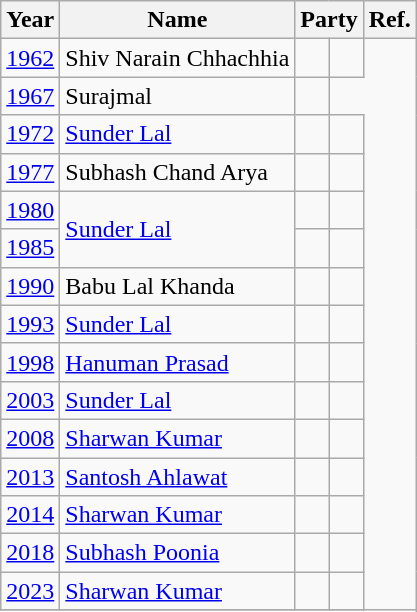<table class="wikitable sortable">
<tr>
<th>Year</th>
<th>Name</th>
<th colspan=2>Party</th>
<th class="unsortable">Ref.</th>
</tr>
<tr>
<td><a href='#'>1962</a></td>
<td>Shiv Narain Chhachhia</td>
<td></td>
<td></td>
</tr>
<tr>
<td><a href='#'>1967</a></td>
<td>Surajmal</td>
<td></td>
</tr>
<tr>
<td><a href='#'>1972</a></td>
<td><a href='#'>Sunder Lal</a></td>
<td></td>
<td></td>
</tr>
<tr>
<td><a href='#'>1977</a></td>
<td>Subhash Chand Arya</td>
<td></td>
<td></td>
</tr>
<tr>
<td><a href='#'>1980</a></td>
<td rowspan=2><a href='#'>Sunder Lal</a></td>
<td></td>
<td></td>
</tr>
<tr>
<td><a href='#'>1985</a></td>
<td></td>
<td></td>
</tr>
<tr>
<td><a href='#'>1990</a></td>
<td>Babu Lal Khanda</td>
<td></td>
<td></td>
</tr>
<tr>
<td><a href='#'>1993</a></td>
<td><a href='#'>Sunder Lal</a></td>
<td></td>
<td></td>
</tr>
<tr>
<td><a href='#'>1998</a></td>
<td><a href='#'>Hanuman Prasad</a></td>
<td></td>
<td></td>
</tr>
<tr>
<td><a href='#'>2003</a></td>
<td><a href='#'>Sunder Lal</a></td>
<td></td>
<td></td>
</tr>
<tr>
<td><a href='#'>2008</a></td>
<td><a href='#'>Sharwan Kumar</a></td>
<td></td>
<td></td>
</tr>
<tr>
<td><a href='#'>2013</a></td>
<td><a href='#'>Santosh Ahlawat</a></td>
<td></td>
<td></td>
</tr>
<tr>
<td><a href='#'>2014</a></td>
<td><a href='#'>Sharwan Kumar</a></td>
<td></td>
<td></td>
</tr>
<tr>
<td><a href='#'>2018</a></td>
<td><a href='#'>Subhash Poonia</a></td>
<td></td>
<td></td>
</tr>
<tr>
<td><a href='#'>2023</a></td>
<td><a href='#'>Sharwan Kumar</a></td>
<td></td>
<td></td>
</tr>
<tr>
</tr>
</table>
